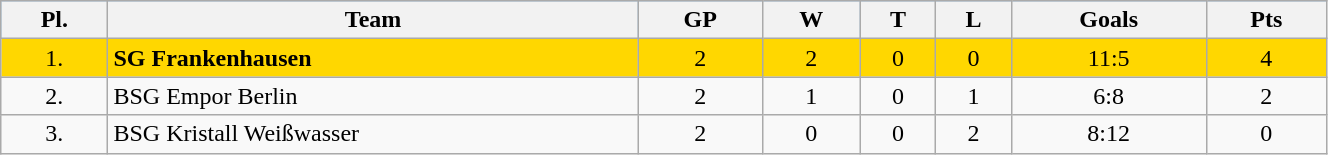<table class="wikitable" style="text-align:center; width:70%">
<tr bgcolor="#63B8FF">
<th>Pl.</th>
<th width="40%">Team</th>
<th>GP</th>
<th>W</th>
<th>T</th>
<th>L</th>
<th>Goals</th>
<th>Pts</th>
</tr>
<tr valign="top" bgcolor="#FFD700">
<td>1.</td>
<td align="left"><strong>SG Frankenhausen</strong></td>
<td>2</td>
<td>2</td>
<td>0</td>
<td>0</td>
<td>11:5</td>
<td>4</td>
</tr>
<tr>
<td>2.</td>
<td align="left">BSG Empor Berlin</td>
<td>2</td>
<td>1</td>
<td>0</td>
<td>1</td>
<td>6:8</td>
<td>2</td>
</tr>
<tr>
<td>3.</td>
<td align="left">BSG Kristall Weißwasser</td>
<td>2</td>
<td>0</td>
<td>0</td>
<td>2</td>
<td>8:12</td>
<td>0</td>
</tr>
</table>
